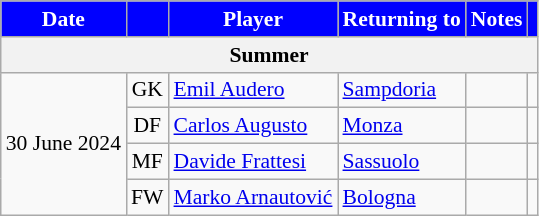<table class="wikitable" style="font-size:90%;">
<tr>
<th style="background:#0000FF; color:white;">Date</th>
<th style="background:#0000FF; color:white;"></th>
<th style="background:#0000FF; color:white;">Player</th>
<th style="background:#0000FF; color:white;">Returning to</th>
<th style="background:#0000FF; color:white;">Notes</th>
<th style="background:#0000FF; color:white;"></th>
</tr>
<tr>
<th colspan=7>Summer</th>
</tr>
<tr>
<td rowspan="4">30 June 2024</td>
<td style="text-align:center">GK</td>
<td> <a href='#'>Emil Audero</a></td>
<td> <a href='#'>Sampdoria</a></td>
<td></td>
<td></td>
</tr>
<tr>
<td style="text-align:center">DF</td>
<td> <a href='#'>Carlos Augusto</a></td>
<td> <a href='#'>Monza</a></td>
<td></td>
<td></td>
</tr>
<tr>
<td style="text-align:center">MF</td>
<td> <a href='#'>Davide Frattesi</a></td>
<td> <a href='#'>Sassuolo</a></td>
<td></td>
<td></td>
</tr>
<tr>
<td style="text-align:center">FW</td>
<td> <a href='#'>Marko Arnautović</a></td>
<td> <a href='#'>Bologna</a></td>
<td></td>
<td></td>
</tr>
</table>
